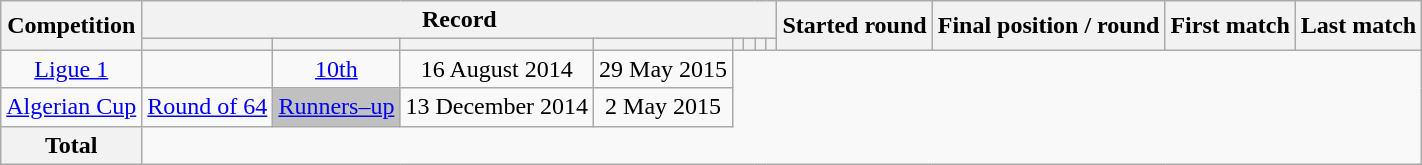<table class="wikitable" style="text-align: center">
<tr>
<th rowspan=2>Competition</th>
<th colspan=8>Record</th>
<th rowspan=2>Started round</th>
<th rowspan=2>Final position / round</th>
<th rowspan=2>First match</th>
<th rowspan=2>Last match</th>
</tr>
<tr>
<th></th>
<th></th>
<th></th>
<th></th>
<th></th>
<th></th>
<th></th>
<th></th>
</tr>
<tr>
<td><a href='#'>Ligue 1</a><br></td>
<td></td>
<td><a href='#'>10th</a></td>
<td>16 August 2014</td>
<td>29 May 2015</td>
</tr>
<tr>
<td><a href='#'>Algerian Cup</a><br></td>
<td><a href='#'>Round of 64</a></td>
<td style="background:silver;"><a href='#'>Runners–up</a></td>
<td>13 December 2014</td>
<td>2 May 2015</td>
</tr>
<tr>
<th>Total<br></th>
</tr>
</table>
